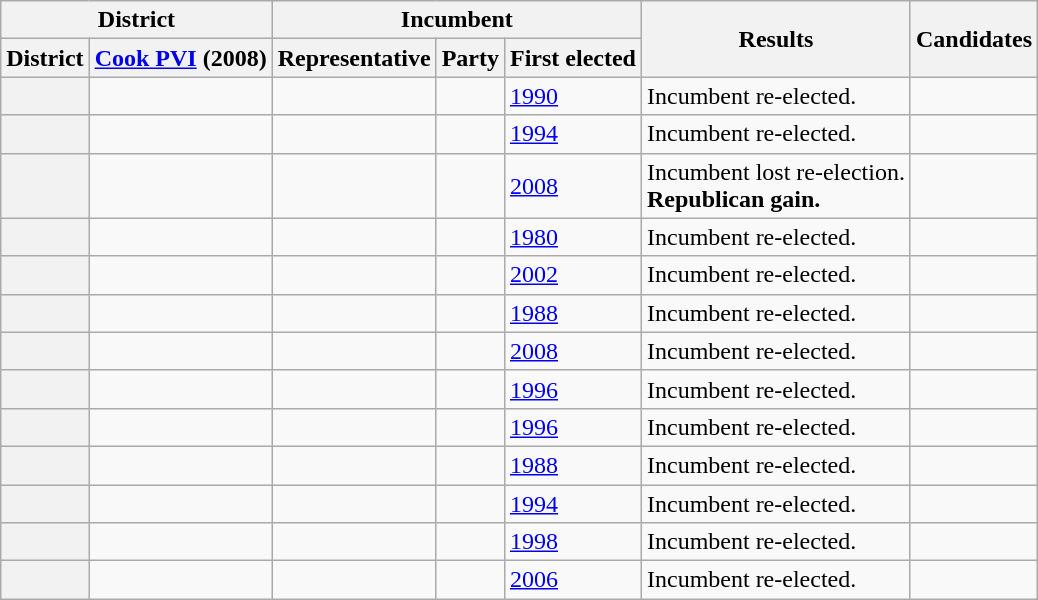<table class="wikitable sortable">
<tr>
<th colspan=2>District</th>
<th colspan=3>Incumbent</th>
<th rowspan=2>Results</th>
<th rowspan=2>Candidates</th>
</tr>
<tr valign=bottom>
<th>District</th>
<th><a href='#'>Cook PVI</a> (2008)</th>
<th>Representative</th>
<th>Party</th>
<th>First elected</th>
</tr>
<tr>
<th></th>
<td></td>
<td></td>
<td></td>
<td><a href='#'>1990</a></td>
<td>Incumbent re-elected.</td>
<td nowrap><br></td>
</tr>
<tr>
<th></th>
<td></td>
<td></td>
<td></td>
<td><a href='#'>1994</a></td>
<td>Incumbent re-elected.</td>
<td nowrap><br></td>
</tr>
<tr>
<th></th>
<td></td>
<td></td>
<td></td>
<td><a href='#'>2008</a></td>
<td>Incumbent lost re-election.<br><strong>Republican gain.</strong></td>
<td nowrap><br></td>
</tr>
<tr>
<th></th>
<td></td>
<td></td>
<td></td>
<td><a href='#'>1980</a></td>
<td>Incumbent re-elected.</td>
<td nowrap><br></td>
</tr>
<tr>
<th></th>
<td></td>
<td></td>
<td></td>
<td><a href='#'>2002</a></td>
<td>Incumbent re-elected.</td>
<td nowrap><br></td>
</tr>
<tr>
<th></th>
<td></td>
<td></td>
<td></td>
<td><a href='#'>1988</a></td>
<td>Incumbent re-elected.</td>
<td nowrap><br></td>
</tr>
<tr>
<th></th>
<td></td>
<td></td>
<td></td>
<td><a href='#'>2008</a></td>
<td>Incumbent re-elected.</td>
<td nowrap></td>
</tr>
<tr>
<th></th>
<td></td>
<td></td>
<td></td>
<td><a href='#'>1996</a></td>
<td>Incumbent re-elected.</td>
<td nowrap></td>
</tr>
<tr>
<th></th>
<td></td>
<td></td>
<td></td>
<td><a href='#'>1996</a></td>
<td>Incumbent re-elected.</td>
<td nowrap></td>
</tr>
<tr>
<th></th>
<td></td>
<td></td>
<td></td>
<td><a href='#'>1988</a></td>
<td>Incumbent re-elected.</td>
<td nowrap></td>
</tr>
<tr>
<th></th>
<td></td>
<td></td>
<td></td>
<td><a href='#'>1994</a></td>
<td>Incumbent re-elected.</td>
<td nowrap></td>
</tr>
<tr>
<th></th>
<td></td>
<td></td>
<td></td>
<td><a href='#'>1998</a></td>
<td>Incumbent re-elected.</td>
<td nowrap></td>
</tr>
<tr>
<th></th>
<td></td>
<td></td>
<td></td>
<td><a href='#'>2006</a></td>
<td>Incumbent re-elected.</td>
<td nowrap></td>
</tr>
</table>
